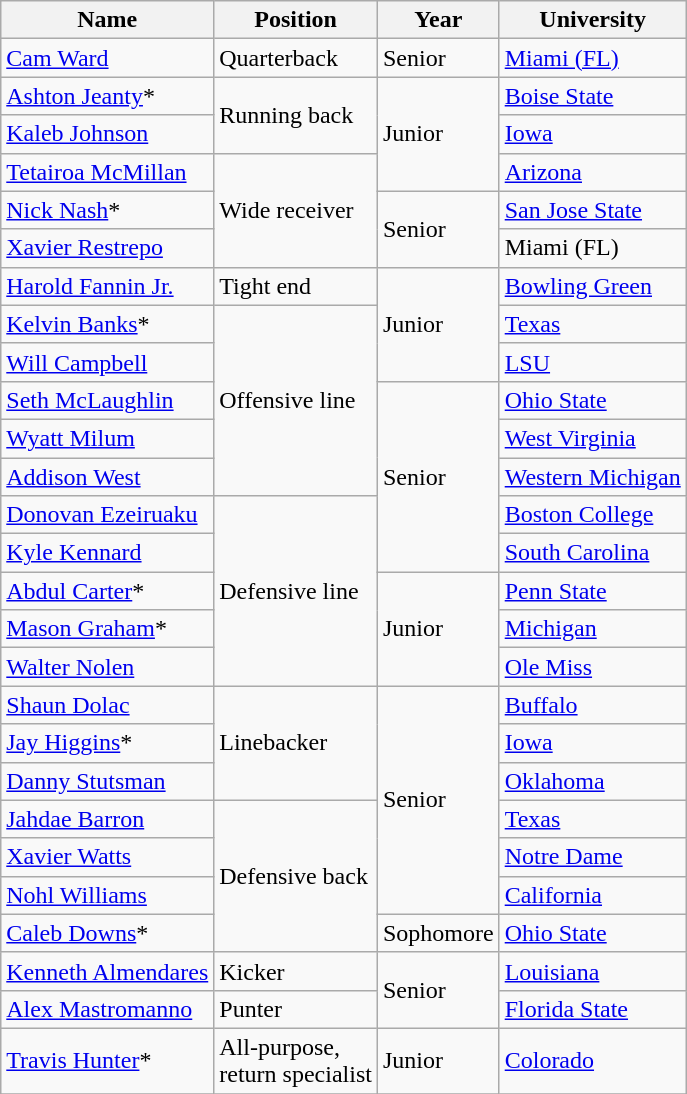<table class="wikitable sortable">
<tr>
<th>Name</th>
<th>Position</th>
<th>Year</th>
<th>University</th>
</tr>
<tr>
<td><a href='#'>Cam Ward</a></td>
<td>Quarterback</td>
<td>Senior</td>
<td><a href='#'>Miami (FL)</a></td>
</tr>
<tr>
<td><a href='#'>Ashton Jeanty</a>*</td>
<td rowspan="2">Running back</td>
<td rowspan="3">Junior</td>
<td><a href='#'>Boise State</a></td>
</tr>
<tr>
<td><a href='#'>Kaleb Johnson</a></td>
<td><a href='#'>Iowa</a></td>
</tr>
<tr>
<td><a href='#'>Tetairoa McMillan</a></td>
<td rowspan="3">Wide receiver</td>
<td><a href='#'>Arizona</a></td>
</tr>
<tr>
<td><a href='#'>Nick Nash</a>*</td>
<td rowspan="2">Senior</td>
<td><a href='#'>San Jose State</a></td>
</tr>
<tr>
<td><a href='#'>Xavier Restrepo</a></td>
<td>Miami (FL)</td>
</tr>
<tr>
<td><a href='#'>Harold Fannin Jr.</a></td>
<td>Tight end</td>
<td rowspan="3">Junior</td>
<td><a href='#'>Bowling Green</a></td>
</tr>
<tr>
<td><a href='#'>Kelvin Banks</a>*</td>
<td rowspan="5">Offensive line</td>
<td><a href='#'>Texas</a></td>
</tr>
<tr>
<td><a href='#'>Will Campbell</a></td>
<td><a href='#'>LSU</a></td>
</tr>
<tr>
<td><a href='#'>Seth McLaughlin</a></td>
<td rowspan="5">Senior</td>
<td><a href='#'>Ohio State</a></td>
</tr>
<tr>
<td><a href='#'>Wyatt Milum</a></td>
<td><a href='#'>West Virginia</a></td>
</tr>
<tr>
<td><a href='#'>Addison West</a></td>
<td><a href='#'>Western Michigan</a></td>
</tr>
<tr>
<td><a href='#'>Donovan Ezeiruaku</a></td>
<td rowspan="5">Defensive line</td>
<td><a href='#'>Boston College</a></td>
</tr>
<tr>
<td><a href='#'>Kyle Kennard</a></td>
<td><a href='#'>South Carolina</a></td>
</tr>
<tr>
<td><a href='#'>Abdul Carter</a>*</td>
<td rowspan="3">Junior</td>
<td><a href='#'>Penn State</a></td>
</tr>
<tr>
<td><a href='#'>Mason Graham</a>*</td>
<td><a href='#'>Michigan</a></td>
</tr>
<tr>
<td><a href='#'>Walter Nolen</a></td>
<td><a href='#'>Ole Miss</a></td>
</tr>
<tr>
<td><a href='#'>Shaun Dolac</a></td>
<td rowspan="3">Linebacker</td>
<td rowspan="6">Senior</td>
<td><a href='#'>Buffalo</a></td>
</tr>
<tr>
<td><a href='#'>Jay Higgins</a>*</td>
<td><a href='#'>Iowa</a></td>
</tr>
<tr>
<td><a href='#'>Danny Stutsman</a></td>
<td><a href='#'>Oklahoma</a></td>
</tr>
<tr>
<td><a href='#'>Jahdae Barron</a></td>
<td rowspan="4">Defensive back</td>
<td><a href='#'>Texas</a></td>
</tr>
<tr>
<td><a href='#'>Xavier Watts</a></td>
<td><a href='#'>Notre Dame</a></td>
</tr>
<tr>
<td><a href='#'>Nohl Williams</a></td>
<td><a href='#'>California</a></td>
</tr>
<tr>
<td><a href='#'>Caleb Downs</a>*</td>
<td>Sophomore</td>
<td><a href='#'>Ohio State</a></td>
</tr>
<tr>
<td><a href='#'>Kenneth Almendares</a></td>
<td>Kicker</td>
<td rowspan="2">Senior</td>
<td><a href='#'>Louisiana</a></td>
</tr>
<tr>
<td><a href='#'>Alex Mastromanno</a></td>
<td>Punter</td>
<td><a href='#'>Florida State</a></td>
</tr>
<tr>
<td><a href='#'>Travis Hunter</a>*</td>
<td>All-purpose,<br>return specialist</td>
<td>Junior</td>
<td><a href='#'>Colorado</a></td>
</tr>
<tr>
</tr>
</table>
